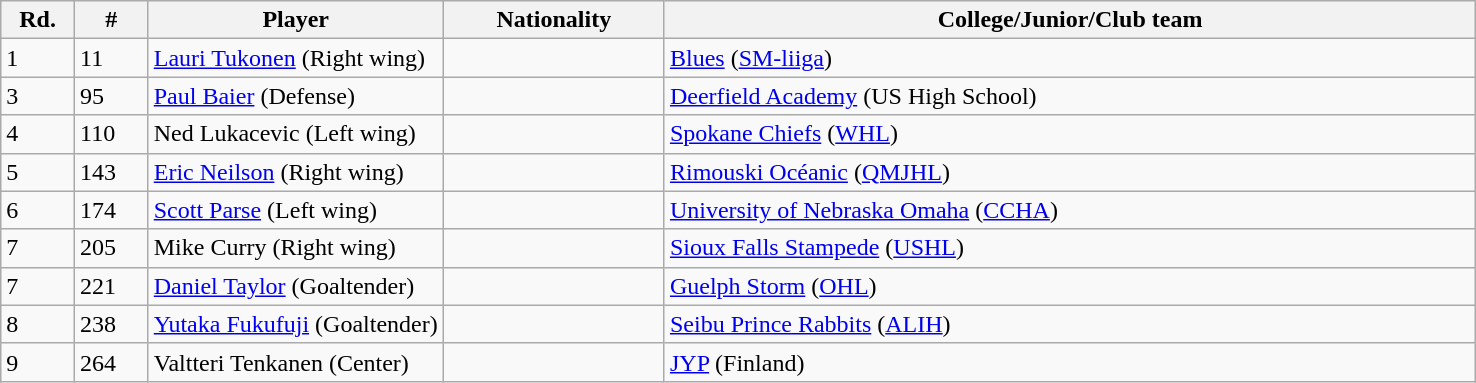<table class="wikitable">
<tr>
<th bgcolor="#DDDDFF" width="5.0%">Rd.</th>
<th bgcolor="#DDDDFF" width="5.0%">#</th>
<th bgcolor="#DDDDFF" width="20.0%">Player</th>
<th bgcolor="#DDDDFF" width="15.0%">Nationality</th>
<th bgcolor="#DDDDFF" width="100.0%">College/Junior/Club team</th>
</tr>
<tr>
<td>1</td>
<td>11</td>
<td><a href='#'>Lauri Tukonen</a> (Right wing)</td>
<td></td>
<td><a href='#'>Blues</a> (<a href='#'>SM-liiga</a>)</td>
</tr>
<tr>
<td>3</td>
<td>95</td>
<td><a href='#'>Paul Baier</a> (Defense)</td>
<td></td>
<td><a href='#'>Deerfield Academy</a> (US High School)</td>
</tr>
<tr>
<td>4</td>
<td>110</td>
<td>Ned Lukacevic (Left wing)</td>
<td></td>
<td><a href='#'>Spokane Chiefs</a> (<a href='#'>WHL</a>)</td>
</tr>
<tr>
<td>5</td>
<td>143</td>
<td><a href='#'>Eric Neilson</a> (Right wing)</td>
<td></td>
<td><a href='#'>Rimouski Océanic</a> (<a href='#'>QMJHL</a>)</td>
</tr>
<tr>
<td>6</td>
<td>174</td>
<td><a href='#'>Scott Parse</a> (Left wing)</td>
<td></td>
<td><a href='#'>University of Nebraska Omaha</a> (<a href='#'>CCHA</a>)</td>
</tr>
<tr>
<td>7</td>
<td>205</td>
<td>Mike Curry (Right wing)</td>
<td></td>
<td><a href='#'>Sioux Falls Stampede</a> (<a href='#'>USHL</a>)</td>
</tr>
<tr>
<td>7</td>
<td>221</td>
<td><a href='#'>Daniel Taylor</a> (Goaltender)</td>
<td></td>
<td><a href='#'>Guelph Storm</a> (<a href='#'>OHL</a>)</td>
</tr>
<tr>
<td>8</td>
<td>238</td>
<td><a href='#'>Yutaka Fukufuji</a> (Goaltender)</td>
<td></td>
<td><a href='#'>Seibu Prince Rabbits</a> (<a href='#'>ALIH</a>)</td>
</tr>
<tr>
<td>9</td>
<td>264</td>
<td>Valtteri Tenkanen (Center)</td>
<td></td>
<td><a href='#'>JYP</a> (Finland)</td>
</tr>
</table>
